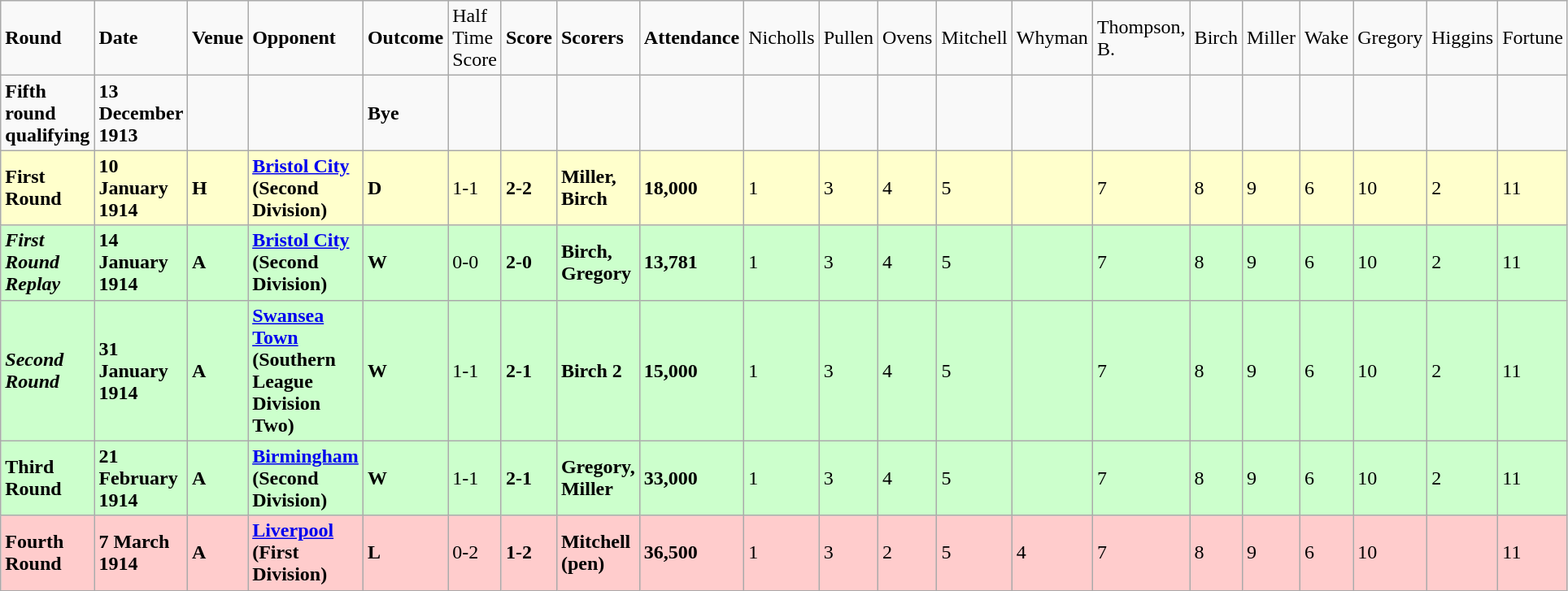<table class="wikitable">
<tr>
<td><strong>Round</strong></td>
<td><strong>Date</strong></td>
<td><strong>Venue</strong></td>
<td><strong>Opponent</strong></td>
<td><strong>Outcome</strong></td>
<td>Half Time Score</td>
<td><strong>Score</strong></td>
<td><strong>Scorers</strong></td>
<td><strong>Attendance</strong></td>
<td>Nicholls</td>
<td>Pullen</td>
<td>Ovens</td>
<td>Mitchell</td>
<td>Whyman</td>
<td>Thompson, B.</td>
<td>Birch</td>
<td>Miller</td>
<td>Wake</td>
<td>Gregory</td>
<td>Higgins</td>
<td>Fortune</td>
</tr>
<tr>
<td><strong>Fifth round qualifying</strong></td>
<td><strong>13 December 1913</strong></td>
<td></td>
<td></td>
<td><strong>Bye</strong></td>
<td></td>
<td></td>
<td></td>
<td></td>
<td></td>
<td></td>
<td></td>
<td></td>
<td></td>
<td></td>
<td></td>
<td></td>
<td></td>
<td></td>
<td></td>
<td></td>
</tr>
<tr bgcolor="#FFFFCC">
<td><strong>First Round</strong></td>
<td><strong>10 January 1914</strong></td>
<td><strong>H</strong></td>
<td><a href='#'><strong>Bristol City</strong></a> <strong>(Second Division)</strong></td>
<td><strong>D</strong></td>
<td>1-1</td>
<td><strong>2-2</strong></td>
<td><strong>Miller, Birch</strong></td>
<td><strong>18,000</strong></td>
<td>1</td>
<td>3</td>
<td>4</td>
<td>5</td>
<td></td>
<td>7</td>
<td>8</td>
<td>9</td>
<td>6</td>
<td>10</td>
<td>2</td>
<td>11</td>
</tr>
<tr bgcolor="#CCFFCC">
<td><strong><em>First Round Replay</em></strong></td>
<td><strong>14 January 1914</strong></td>
<td><strong>A</strong></td>
<td><a href='#'><strong>Bristol City</strong></a> <strong>(Second Division)</strong></td>
<td><strong>W</strong></td>
<td>0-0</td>
<td><strong>2-0</strong></td>
<td><strong>Birch, Gregory</strong></td>
<td><strong>13,781</strong></td>
<td>1</td>
<td>3</td>
<td>4</td>
<td>5</td>
<td></td>
<td>7</td>
<td>8</td>
<td>9</td>
<td>6</td>
<td>10</td>
<td>2</td>
<td>11</td>
</tr>
<tr bgcolor="#CCFFCC">
<td><strong><em>Second Round</em></strong></td>
<td><strong>31 January 1914</strong></td>
<td><strong>A</strong></td>
<td><strong><a href='#'>Swansea Town</a> (Southern League Division Two)</strong></td>
<td><strong>W</strong></td>
<td>1-1</td>
<td><strong>2-1</strong></td>
<td><strong>Birch 2</strong></td>
<td><strong>15,000</strong></td>
<td>1</td>
<td>3</td>
<td>4</td>
<td>5</td>
<td></td>
<td>7</td>
<td>8</td>
<td>9</td>
<td>6</td>
<td>10</td>
<td>2</td>
<td>11</td>
</tr>
<tr bgcolor="#CCFFCC">
<td><strong>Third Round</strong></td>
<td><strong>21 February 1914</strong></td>
<td><strong>A</strong></td>
<td><strong><a href='#'>Birmingham</a> (Second Division)</strong></td>
<td><strong>W</strong></td>
<td>1-1</td>
<td><strong>2-1</strong></td>
<td><strong>Gregory, Miller</strong></td>
<td><strong>33,000</strong></td>
<td>1</td>
<td>3</td>
<td>4</td>
<td>5</td>
<td></td>
<td>7</td>
<td>8</td>
<td>9</td>
<td>6</td>
<td>10</td>
<td>2</td>
<td>11</td>
</tr>
<tr bgcolor="#FFCCCC">
<td><strong>Fourth Round</strong></td>
<td><strong>7 March 1914</strong></td>
<td><strong>A</strong></td>
<td><strong><a href='#'>Liverpool</a> (First Division)</strong></td>
<td><strong>L</strong></td>
<td>0-2</td>
<td><strong>1-2</strong></td>
<td><strong>Mitchell (pen)</strong></td>
<td><strong>36,500</strong></td>
<td>1</td>
<td>3</td>
<td>2</td>
<td>5</td>
<td>4</td>
<td>7</td>
<td>8</td>
<td>9</td>
<td>6</td>
<td>10</td>
<td></td>
<td>11</td>
</tr>
</table>
